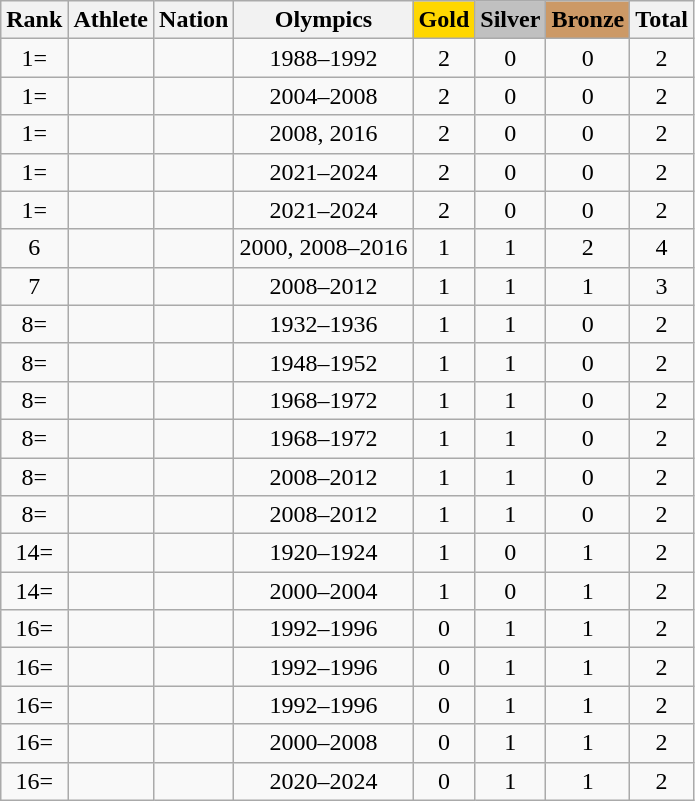<table class="wikitable sortable" style="text-align:center">
<tr>
<th>Rank</th>
<th>Athlete</th>
<th>Nation</th>
<th>Olympics</th>
<th style="background-color:gold">Gold</th>
<th style="background-color:silver">Silver</th>
<th style="background-color:#cc9966">Bronze</th>
<th>Total</th>
</tr>
<tr>
<td>1=</td>
<td style="text-align:left"></td>
<td style="text-align:left"></td>
<td>1988–1992</td>
<td>2</td>
<td>0</td>
<td>0</td>
<td>2</td>
</tr>
<tr>
<td>1=</td>
<td style="text-align:left"></td>
<td style="text-align:left"></td>
<td>2004–2008</td>
<td>2</td>
<td>0</td>
<td>0</td>
<td>2</td>
</tr>
<tr>
<td>1=</td>
<td style="text-align:left"></td>
<td style="text-align:left"></td>
<td>2008, 2016</td>
<td>2</td>
<td>0</td>
<td>0</td>
<td>2</td>
</tr>
<tr>
<td>1=</td>
<td style="text-align:left"></td>
<td style="text-align:left"></td>
<td>2021–2024</td>
<td>2</td>
<td>0</td>
<td>0</td>
<td>2</td>
</tr>
<tr>
<td>1=</td>
<td style="text-align:left"></td>
<td style="text-align:left"></td>
<td>2021–2024</td>
<td>2</td>
<td>0</td>
<td>0</td>
<td>2</td>
</tr>
<tr>
<td>6</td>
<td style="text-align:left"></td>
<td style="text-align:left"></td>
<td>2000, 2008–2016</td>
<td>1</td>
<td>1</td>
<td>2</td>
<td>4</td>
</tr>
<tr>
<td>7</td>
<td style="text-align:left"></td>
<td style="text-align:left"></td>
<td>2008–2012</td>
<td>1</td>
<td>1</td>
<td>1</td>
<td>3</td>
</tr>
<tr>
<td>8=</td>
<td style="text-align:left"></td>
<td style="text-align:left"></td>
<td>1932–1936</td>
<td>1</td>
<td>1</td>
<td>0</td>
<td>2</td>
</tr>
<tr>
<td>8=</td>
<td style="text-align:left"></td>
<td style="text-align:left"></td>
<td>1948–1952</td>
<td>1</td>
<td>1</td>
<td>0</td>
<td>2</td>
</tr>
<tr>
<td>8=</td>
<td style="text-align:left"></td>
<td style="text-align:left"></td>
<td>1968–1972</td>
<td>1</td>
<td>1</td>
<td>0</td>
<td>2</td>
</tr>
<tr>
<td>8=</td>
<td style="text-align:left"></td>
<td style="text-align:left"></td>
<td>1968–1972</td>
<td>1</td>
<td>1</td>
<td>0</td>
<td>2</td>
</tr>
<tr>
<td>8=</td>
<td style="text-align:left"></td>
<td style="text-align:left"></td>
<td>2008–2012</td>
<td>1</td>
<td>1</td>
<td>0</td>
<td>2</td>
</tr>
<tr>
<td>8=</td>
<td style="text-align:left"></td>
<td style="text-align:left"></td>
<td>2008–2012</td>
<td>1</td>
<td>1</td>
<td>0</td>
<td>2</td>
</tr>
<tr>
<td>14=</td>
<td style="text-align:left"></td>
<td style="text-align:left"></td>
<td>1920–1924</td>
<td>1</td>
<td>0</td>
<td>1</td>
<td>2</td>
</tr>
<tr>
<td>14=</td>
<td style="text-align:left"></td>
<td style="text-align:left"></td>
<td>2000–2004</td>
<td>1</td>
<td>0</td>
<td>1</td>
<td>2</td>
</tr>
<tr>
<td>16=</td>
<td style="text-align:left"></td>
<td style="text-align:left"></td>
<td>1992–1996</td>
<td>0</td>
<td>1</td>
<td>1</td>
<td>2</td>
</tr>
<tr>
<td>16=</td>
<td style="text-align:left"></td>
<td style="text-align:left"></td>
<td>1992–1996</td>
<td>0</td>
<td>1</td>
<td>1</td>
<td>2</td>
</tr>
<tr>
<td>16=</td>
<td style="text-align:left"></td>
<td style="text-align:left"></td>
<td>1992–1996</td>
<td>0</td>
<td>1</td>
<td>1</td>
<td>2</td>
</tr>
<tr>
<td>16=</td>
<td style="text-align:left"></td>
<td style="text-align:left"></td>
<td>2000–2008</td>
<td>0</td>
<td>1</td>
<td>1</td>
<td>2</td>
</tr>
<tr>
<td>16=</td>
<td style="text-align:left"></td>
<td style="text-align:left"></td>
<td>2020–2024</td>
<td>0</td>
<td>1</td>
<td>1</td>
<td>2</td>
</tr>
</table>
